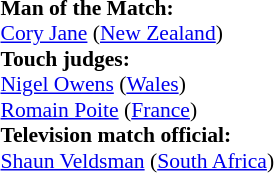<table style="width:100%; font-size:90%;">
<tr>
<td><br><strong>Man of the Match:</strong>
<br><a href='#'>Cory Jane</a> (<a href='#'>New Zealand</a>)<br><strong>Touch judges:</strong>
<br><a href='#'>Nigel Owens</a> (<a href='#'>Wales</a>)
<br><a href='#'>Romain Poite</a> (<a href='#'>France</a>)
<br><strong>Television match official:</strong>
<br><a href='#'>Shaun Veldsman</a> (<a href='#'>South Africa</a>)</td>
</tr>
</table>
